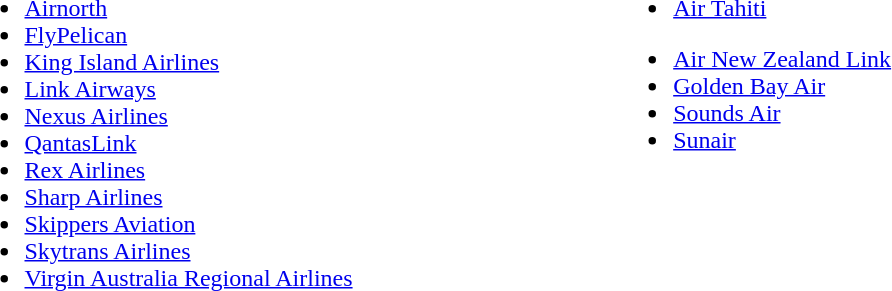<table style="width:75%;">
<tr>
<td style="width:45%; vertical-align:top;"><br><strong></strong><ul><li><a href='#'>Airnorth</a></li><li><a href='#'>FlyPelican</a></li><li><a href='#'>King Island Airlines</a></li><li><a href='#'>Link Airways</a></li><li><a href='#'>Nexus Airlines</a></li><li><a href='#'>QantasLink</a></li><li><a href='#'>Rex Airlines</a></li><li><a href='#'>Sharp Airlines</a></li><li><a href='#'>Skippers Aviation</a></li><li><a href='#'>Skytrans Airlines</a></li><li><a href='#'>Virgin Australia Regional Airlines</a></li></ul></td>
<td></td>
<td style="vertical-align:top"><br><strong></strong><ul><li><a href='#'>Air Tahiti</a></li></ul><strong></strong><ul><li><a href='#'>Air New Zealand Link</a></li><li><a href='#'>Golden Bay Air</a></li><li><a href='#'>Sounds Air</a></li><li><a href='#'>Sunair</a></li></ul></td>
</tr>
</table>
